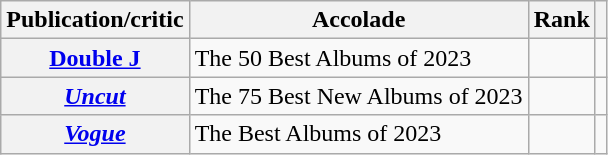<table class="wikitable sortable plainrowheaders">
<tr>
<th scope="col">Publication/critic</th>
<th scope="col">Accolade</th>
<th scope="col">Rank</th>
<th scope="col" class="unsortable"></th>
</tr>
<tr>
<th scope="row"><a href='#'>Double J</a></th>
<td>The 50 Best Albums of 2023</td>
<td></td>
<td></td>
</tr>
<tr>
<th scope="row"><em><a href='#'>Uncut</a></em></th>
<td>The 75 Best New Albums of 2023</td>
<td></td>
<td></td>
</tr>
<tr>
<th scope="row"><em><a href='#'>Vogue</a></em></th>
<td>The Best Albums of 2023</td>
<td></td>
<td></td>
</tr>
</table>
